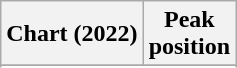<table class="wikitable sortable plainrowheaders" style="text-align:center">
<tr>
<th scope="col">Chart (2022)</th>
<th scope="col">Peak<br>position</th>
</tr>
<tr>
</tr>
<tr>
</tr>
<tr>
</tr>
<tr>
</tr>
<tr>
</tr>
<tr>
</tr>
<tr>
</tr>
<tr>
</tr>
<tr>
</tr>
<tr>
</tr>
<tr>
</tr>
<tr>
</tr>
<tr>
</tr>
<tr>
</tr>
<tr>
</tr>
<tr>
</tr>
<tr>
</tr>
<tr>
</tr>
<tr>
</tr>
<tr>
</tr>
<tr>
</tr>
<tr>
</tr>
<tr>
</tr>
<tr>
</tr>
</table>
